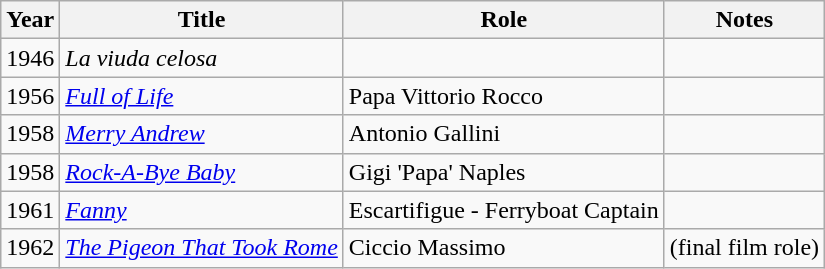<table class="wikitable">
<tr>
<th>Year</th>
<th>Title</th>
<th>Role</th>
<th>Notes</th>
</tr>
<tr>
<td>1946</td>
<td><em>La viuda celosa</em></td>
<td></td>
<td></td>
</tr>
<tr>
<td>1956</td>
<td><em><a href='#'>Full of Life</a></em></td>
<td>Papa Vittorio Rocco</td>
<td></td>
</tr>
<tr>
<td>1958</td>
<td><em><a href='#'>Merry Andrew</a></em></td>
<td>Antonio Gallini</td>
<td></td>
</tr>
<tr>
<td>1958</td>
<td><em><a href='#'>Rock-A-Bye Baby</a></em></td>
<td>Gigi 'Papa' Naples</td>
<td></td>
</tr>
<tr>
<td>1961</td>
<td><em><a href='#'>Fanny</a></em></td>
<td>Escartifigue - Ferryboat Captain</td>
<td></td>
</tr>
<tr>
<td>1962</td>
<td><em><a href='#'>The Pigeon That Took Rome</a></em></td>
<td>Ciccio Massimo</td>
<td>(final film role)</td>
</tr>
</table>
